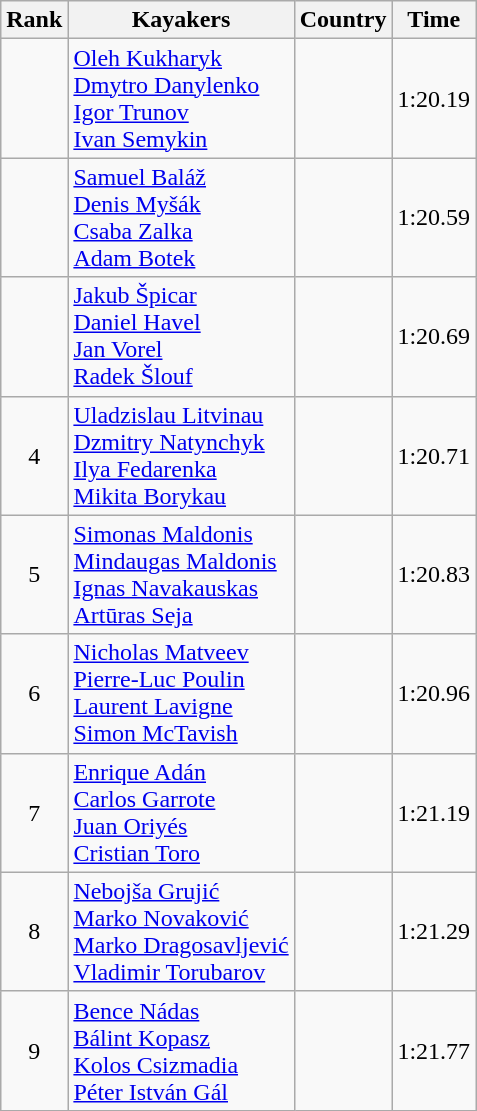<table class="wikitable" style="text-align:center">
<tr>
<th>Rank</th>
<th>Kayakers</th>
<th>Country</th>
<th>Time</th>
</tr>
<tr>
<td></td>
<td align="left"><a href='#'>Oleh Kukharyk</a><br><a href='#'>Dmytro Danylenko</a><br><a href='#'>Igor Trunov</a><br><a href='#'>Ivan Semykin</a></td>
<td align="left"></td>
<td>1:20.19</td>
</tr>
<tr>
<td></td>
<td align="left"><a href='#'>Samuel Baláž</a><br><a href='#'>Denis Myšák</a><br><a href='#'>Csaba Zalka</a><br><a href='#'>Adam Botek</a></td>
<td align="left"></td>
<td>1:20.59</td>
</tr>
<tr>
<td></td>
<td align="left"><a href='#'>Jakub Špicar</a><br><a href='#'>Daniel Havel</a><br><a href='#'>Jan Vorel</a><br><a href='#'>Radek Šlouf</a></td>
<td align="left"></td>
<td>1:20.69</td>
</tr>
<tr>
<td>4</td>
<td align="left"><a href='#'>Uladzislau Litvinau</a><br><a href='#'>Dzmitry Natynchyk</a><br><a href='#'>Ilya Fedarenka</a><br><a href='#'>Mikita Borykau</a></td>
<td align="left"></td>
<td>1:20.71</td>
</tr>
<tr>
<td>5</td>
<td align="left"><a href='#'>Simonas Maldonis</a><br><a href='#'>Mindaugas Maldonis</a><br><a href='#'>Ignas Navakauskas</a><br><a href='#'>Artūras Seja</a></td>
<td align="left"></td>
<td>1:20.83</td>
</tr>
<tr>
<td>6</td>
<td align="left"><a href='#'>Nicholas Matveev</a><br><a href='#'>Pierre-Luc Poulin</a><br><a href='#'>Laurent Lavigne</a><br><a href='#'>Simon McTavish</a></td>
<td align="left"></td>
<td>1:20.96</td>
</tr>
<tr>
<td>7</td>
<td align="left"><a href='#'>Enrique Adán</a><br><a href='#'>Carlos Garrote</a><br><a href='#'>Juan Oriyés</a><br><a href='#'>Cristian Toro</a></td>
<td align="left"></td>
<td>1:21.19</td>
</tr>
<tr>
<td>8</td>
<td align="left"><a href='#'>Nebojša Grujić</a><br><a href='#'>Marko Novaković</a><br><a href='#'>Marko Dragosavljević</a><br><a href='#'>Vladimir Torubarov</a></td>
<td align="left"></td>
<td>1:21.29</td>
</tr>
<tr>
<td>9</td>
<td align="left"><a href='#'>Bence Nádas</a><br><a href='#'>Bálint Kopasz</a><br><a href='#'>Kolos Csizmadia</a><br><a href='#'>Péter István Gál</a></td>
<td align="left"></td>
<td>1:21.77</td>
</tr>
</table>
